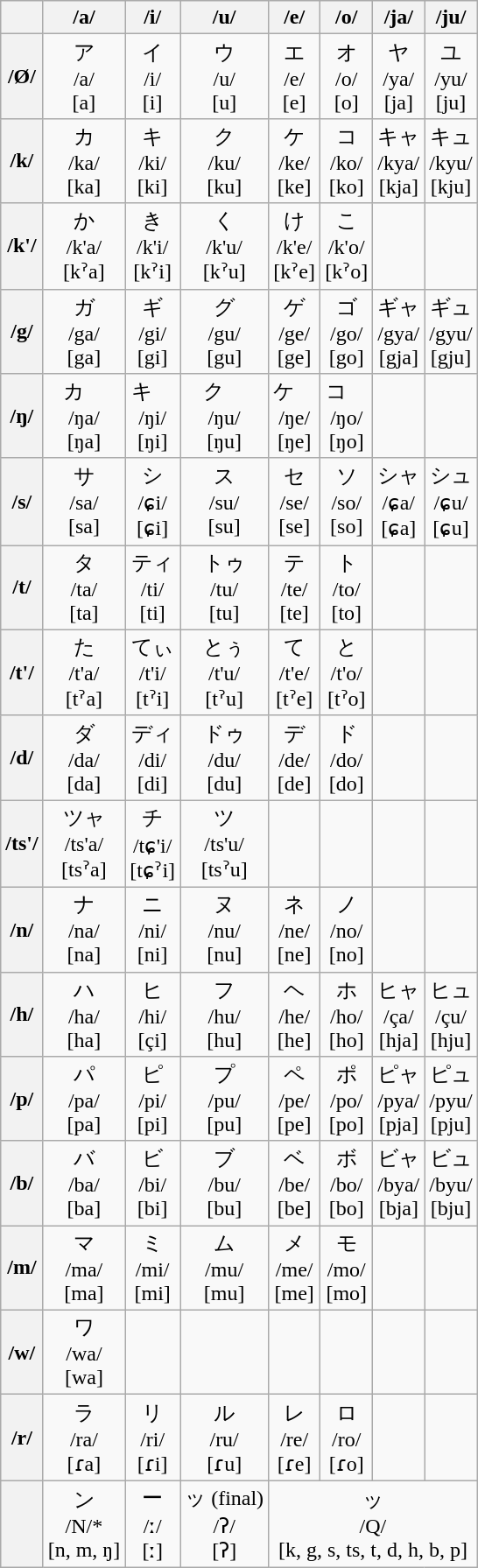<table class="wikitable" style="text-align: center">
<tr>
<th></th>
<th>/a/</th>
<th>/i/</th>
<th>/u/</th>
<th>/e/</th>
<th>/o/</th>
<th>/ja/</th>
<th>/ju/</th>
</tr>
<tr>
<th>/Ø/</th>
<td>ア <br> /a/ <br> [a]</td>
<td>イ <br> /i/ <br> [i]</td>
<td>ウ <br> /u/ <br> [u]</td>
<td>エ <br> /e/ <br> [e]</td>
<td>オ <br> /o/ <br> [o]</td>
<td>ヤ <br> /ya/ <br> [ja]</td>
<td>ユ <br> /yu/ <br> [ju]</td>
</tr>
<tr>
<th>/k/</th>
<td>カ <br> /ka/ <br> [ka]</td>
<td>キ <br> /ki/ <br> [ki]</td>
<td>ク <br> /ku/ <br> [ku]</td>
<td>ケ <br> /ke/ <br> [ke]</td>
<td>コ <br> /ko/ <br> [ko]</td>
<td>キャ <br> /kya/ <br> [kja]</td>
<td>キュ <br> /kyu/ <br> [kju]</td>
</tr>
<tr>
<th>/k'/</th>
<td>か <br> /k'a/ <br> [kˀa]</td>
<td>き <br> /k'i/ <br> [kˀi]</td>
<td>く <br> /k'u/ <br> [kˀu]</td>
<td>け <br> /k'e/ <br> [kˀe]</td>
<td>こ  <br> /k'o/ <br> [kˀo]</td>
<td></td>
<td></td>
</tr>
<tr>
<th>/g/</th>
<td>ガ <br> /ga/ <br> [ga]</td>
<td>ギ <br> /gi/ <br> [gi]</td>
<td>グ <br> /gu/ <br> [gu]</td>
<td>ゲ <br> /ge/ <br> [ge]</td>
<td>ゴ <br> /go/ <br> [go]</td>
<td>ギャ <br> /gya/ <br> [gja]</td>
<td>ギュ <br> /gyu/ <br> [gju]</td>
</tr>
<tr>
<th>/ŋ/</th>
<td>カ゚ <br> /ŋa/ <br> [ŋa]</td>
<td>キ゚ <br> /ŋi/ <br> [ŋi]</td>
<td>ク゚ <br> /ŋu/ <br> [ŋu]</td>
<td>ケ゚ <br> /ŋe/ <br> [ŋe]</td>
<td>コ゚  <br> /ŋo/ <br> [ŋo]</td>
<td></td>
<td></td>
</tr>
<tr>
<th>/s/</th>
<td>サ <br> /sa/ <br> [sa]</td>
<td>シ <br> /ɕi/ <br> [ɕi]</td>
<td>ス <br> /su/ <br> [su]</td>
<td>セ <br> /se/ <br> [se]</td>
<td>ソ <br> /so/ <br> [so]</td>
<td>シャ <br> /ɕa/ <br> [ɕa]</td>
<td>シュ <br> /ɕu/ <br> [ɕu]</td>
</tr>
<tr>
<th>/t/</th>
<td>タ <br> /ta/ <br> [ta]</td>
<td>ティ <br> /ti/ <br> [ti]</td>
<td>トゥ <br> /tu/ <br> [tu]</td>
<td>テ <br> /te/ <br> [te]</td>
<td>ト <br> /to/ <br> [to]</td>
<td></td>
<td></td>
</tr>
<tr>
<th>/t'/</th>
<td>た <br> /t'a/ <br> [tˀa]</td>
<td>てぃ <br> /t'i/ <br> [tˀi]</td>
<td>とぅ <br> /t'u/ <br> [tˀu]</td>
<td>て <br> /t'e/ <br> [tˀe]</td>
<td>と <br> /t'o/ <br> [tˀo]</td>
<td></td>
<td></td>
</tr>
<tr>
<th>/d/</th>
<td>ダ <br> /da/ <br> [da]</td>
<td>ディ <br> /di/ <br> [di]</td>
<td>ドゥ <br> /du/ <br> [du]</td>
<td>デ <br> /de/ <br> [de]</td>
<td>ド <br> /do/ <br> [do]</td>
<td></td>
<td></td>
</tr>
<tr>
<th>/ts'/</th>
<td>ツャ <br> /ts'a/ <br> [tsˀa]</td>
<td>チ <br> /tɕ'i/ <br> [tɕˀi]</td>
<td>ツ <br> /ts'u/ <br> [tsˀu]</td>
<td></td>
<td></td>
<td></td>
<td></td>
</tr>
<tr>
<th>/n/</th>
<td>ナ <br> /na/ <br> [na]</td>
<td>ニ <br> /ni/ <br> [ni]</td>
<td>ヌ <br> /nu/ <br> [nu]</td>
<td>ネ <br> /ne/ <br> [ne]</td>
<td>ノ <br> /no/ <br> [no]</td>
<td></td>
<td></td>
</tr>
<tr>
<th>/h/</th>
<td>ハ <br> /ha/ <br> [ha]</td>
<td>ヒ <br> /hi/ <br> [çi]</td>
<td>フ <br> /hu/ <br> [hu]</td>
<td>ヘ <br> /he/ <br> [he]</td>
<td>ホ <br> /ho/ <br> [ho]</td>
<td>ヒャ <br> /ça/ <br> [hja]</td>
<td>ヒュ <br> /çu/ <br> [hju]</td>
</tr>
<tr>
<th>/p/</th>
<td>パ <br> /pa/ <br> [pa]</td>
<td>ピ <br> /pi/ <br> [pi]</td>
<td>プ <br> /pu/ <br> [pu]</td>
<td>ペ <br> /pe/ <br> [pe]</td>
<td>ポ <br> /po/ <br> [po]</td>
<td>ピャ <br> /pya/ <br> [pja]</td>
<td>ピュ <br> /pyu/ <br> [pju]</td>
</tr>
<tr>
<th>/b/</th>
<td>バ <br> /ba/ <br> [ba]</td>
<td>ビ <br> /bi/ <br> [bi]</td>
<td>ブ <br> /bu/ <br> [bu]</td>
<td>ベ <br> /be/ <br> [be]</td>
<td>ボ <br> /bo/ <br> [bo]</td>
<td>ビャ <br> /bya/ <br> [bja]</td>
<td>ビュ <br> /byu/ <br> [bju]</td>
</tr>
<tr>
<th>/m/</th>
<td>マ <br> /ma/ <br> [ma]</td>
<td>ミ <br> /mi/ <br> [mi]</td>
<td>ム <br> /mu/ <br> [mu]</td>
<td>メ <br> /me/ <br> [me]</td>
<td>モ <br> /mo/ <br> [mo]</td>
<td></td>
<td></td>
</tr>
<tr>
<th>/w/</th>
<td>ワ <br> /wa/ <br> [wa]</td>
<td></td>
<td></td>
<td></td>
<td></td>
<td></td>
<td></td>
</tr>
<tr>
<th>/r/</th>
<td>ラ <br> /ra/ <br> [ɾa]</td>
<td>リ <br> /ri/ <br> [ɾi]</td>
<td>ル <br> /ru/ <br> [ɾu]</td>
<td>レ <br> /re/ <br> [ɾe]</td>
<td>ロ <br> /ro/ <br> [ɾo]</td>
<td></td>
<td></td>
</tr>
<tr>
<th></th>
<td>ン <br> /N/* <br> [n, m, ŋ]</td>
<td>ー <br> /ː/ <br> [ː]</td>
<td>ッ (final) <br> /ʔ/ <br> [ʔ]</td>
<td colspan="4">ッ <br> /Q/ <br> [k, g, s, ts, t, d, h, b, p]</td>
</tr>
</table>
